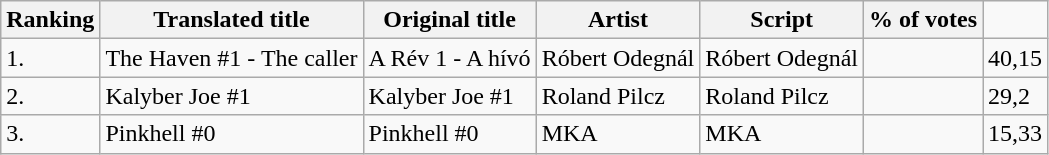<table | class="wikitable">
<tr valign="top">
<th><strong>Ranking</strong></th>
<th><strong>Translated title</strong></th>
<th><strong>Original title</strong></th>
<th><strong>Artist</strong></th>
<th><strong>Script</strong></th>
<th><strong>% of votes</strong></th>
</tr>
<tr>
<td>1.</td>
<td>The Haven #1 - The caller</td>
<td>A Rév 1 - A hívó</td>
<td>Róbert Odegnál</td>
<td>Róbert Odegnál</td>
<td></td>
<td>40,15</td>
</tr>
<tr>
<td>2.</td>
<td>Kalyber Joe #1</td>
<td>Kalyber Joe #1</td>
<td>Roland Pilcz</td>
<td>Roland Pilcz</td>
<td></td>
<td>29,2</td>
</tr>
<tr>
<td>3.</td>
<td>Pinkhell #0</td>
<td>Pinkhell #0</td>
<td>MKA</td>
<td>MKA</td>
<td></td>
<td>15,33</td>
</tr>
</table>
